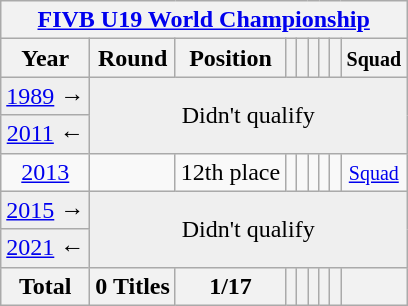<table class="wikitable" style="text-align: center;">
<tr>
<th colspan=9><a href='#'>FIVB U19 World Championship</a></th>
</tr>
<tr>
<th>Year</th>
<th>Round</th>
<th>Position</th>
<th></th>
<th></th>
<th></th>
<th></th>
<th></th>
<th><small>Squad</small></th>
</tr>
<tr bgcolor="efefef">
<td> <a href='#'>1989</a> →</td>
<td colspan="8" rowspan=2>Didn't qualify</td>
</tr>
<tr bgcolor="efefef">
<td> <a href='#'>2011</a> ←</td>
</tr>
<tr>
<td> <a href='#'>2013</a></td>
<td></td>
<td>12th place</td>
<td></td>
<td></td>
<td></td>
<td></td>
<td></td>
<td><small><a href='#'>Squad</a></small></td>
</tr>
<tr bgcolor="efefef">
<td> <a href='#'>2015</a> →</td>
<td colspan="8" rowspan="2">Didn't qualify</td>
</tr>
<tr bgcolor="efefef">
<td> <a href='#'>2021</a> ←</td>
</tr>
<tr>
<th>Total</th>
<th>0 Titles</th>
<th>1/17</th>
<th></th>
<th></th>
<th></th>
<th></th>
<th></th>
<th></th>
</tr>
</table>
